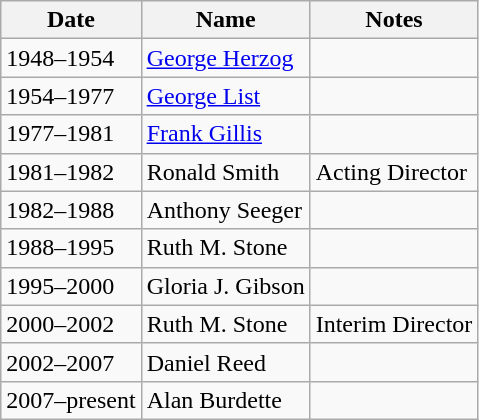<table class="wikitable sortable">
<tr>
<th>Date</th>
<th>Name</th>
<th class="unsortable">Notes</th>
</tr>
<tr>
<td>1948–1954</td>
<td data-sort-value="Herzog, George"><a href='#'>George Herzog</a></td>
<td></td>
</tr>
<tr>
<td>1954–1977</td>
<td data-sort-value="List, George"><a href='#'>George List</a></td>
<td></td>
</tr>
<tr>
<td>1977–1981</td>
<td data-sort-value="Gillis, Frank"><a href='#'>Frank Gillis</a></td>
<td></td>
</tr>
<tr>
<td>1981–1982</td>
<td data-sort-value="Smith, Ronald">Ronald Smith</td>
<td>Acting Director</td>
</tr>
<tr>
<td>1982–1988</td>
<td data-sort-value="Seeger, Anthony">Anthony Seeger</td>
<td></td>
</tr>
<tr>
<td>1988–1995</td>
<td data-sort-value="Stone, Ruth M.">Ruth M. Stone</td>
<td></td>
</tr>
<tr>
<td>1995–2000</td>
<td data-sort-value="Gibson, Gloria J.">Gloria J. Gibson</td>
<td></td>
</tr>
<tr>
<td>2000–2002</td>
<td data-sort-value="Stone, Ruth M.">Ruth M. Stone</td>
<td>Interim Director</td>
</tr>
<tr>
<td>2002–2007</td>
<td data-sort-value="Reed, Daniel">Daniel Reed</td>
<td></td>
</tr>
<tr>
<td>2007–present</td>
<td data-sort-value="Burdette, Alan">Alan Burdette</td>
<td></td>
</tr>
</table>
